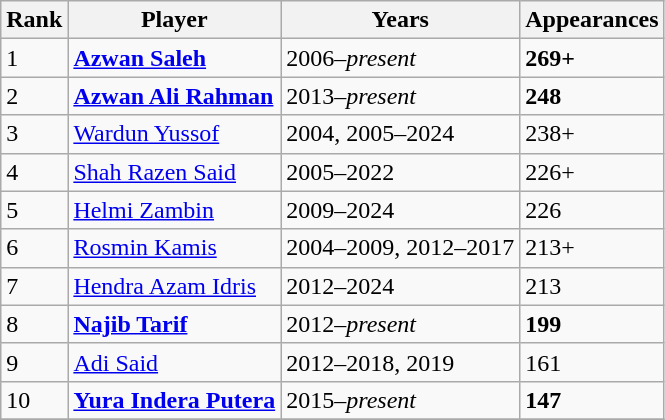<table class="wikitable">
<tr>
<th>Rank</th>
<th>Player</th>
<th>Years</th>
<th>Appearances</th>
</tr>
<tr>
<td>1</td>
<td> <strong><a href='#'>Azwan Saleh</a></strong></td>
<td>2006–<em>present</em></td>
<td><strong>269+</strong></td>
</tr>
<tr>
<td>2</td>
<td> <strong><a href='#'>Azwan Ali Rahman</a></strong></td>
<td>2013–<em>present</em></td>
<td><strong>248</strong></td>
</tr>
<tr>
<td>3</td>
<td> <a href='#'>Wardun Yussof</a></td>
<td>2004, 2005–2024</td>
<td>238+</td>
</tr>
<tr>
<td>4</td>
<td> <a href='#'>Shah Razen Said</a></td>
<td>2005–2022</td>
<td>226+</td>
</tr>
<tr>
<td>5</td>
<td> <a href='#'>Helmi Zambin</a></td>
<td>2009–2024</td>
<td>226</td>
</tr>
<tr>
<td>6</td>
<td> <a href='#'>Rosmin Kamis</a></td>
<td>2004–2009, 2012–2017</td>
<td>213+</td>
</tr>
<tr>
<td>7</td>
<td> <a href='#'>Hendra Azam Idris</a></td>
<td>2012–2024</td>
<td>213</td>
</tr>
<tr>
<td>8</td>
<td> <strong><a href='#'>Najib Tarif</a></strong></td>
<td>2012–<em>present</em></td>
<td><strong>199</strong></td>
</tr>
<tr>
<td>9</td>
<td> <a href='#'>Adi Said</a></td>
<td>2012–2018, 2019</td>
<td>161</td>
</tr>
<tr>
<td>10</td>
<td> <strong><a href='#'>Yura Indera Putera</a></strong></td>
<td>2015–<em>present</em></td>
<td><strong>147</strong></td>
</tr>
<tr>
</tr>
</table>
